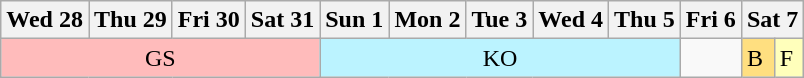<table class="wikitable olympic-schedule athletics">
<tr>
<th>Wed 28</th>
<th>Thu 29</th>
<th>Fri 30</th>
<th>Sat 31</th>
<th>Sun 1</th>
<th>Mon 2</th>
<th>Tue 3</th>
<th>Wed 4</th>
<th>Thu 5</th>
<th>Fri 6</th>
<th colspan=2>Sat 7</th>
</tr>
<tr>
<td colspan=4 bgcolor="#FFBBBB" align=center>GS</td>
<td colspan=5 bgcolor="#BBF3FF" align=center>KO</td>
<td></td>
<td style="background-color:#FFDF80;">B</td>
<td style="background-color:#FFFFBB;">F</td>
</tr>
</table>
